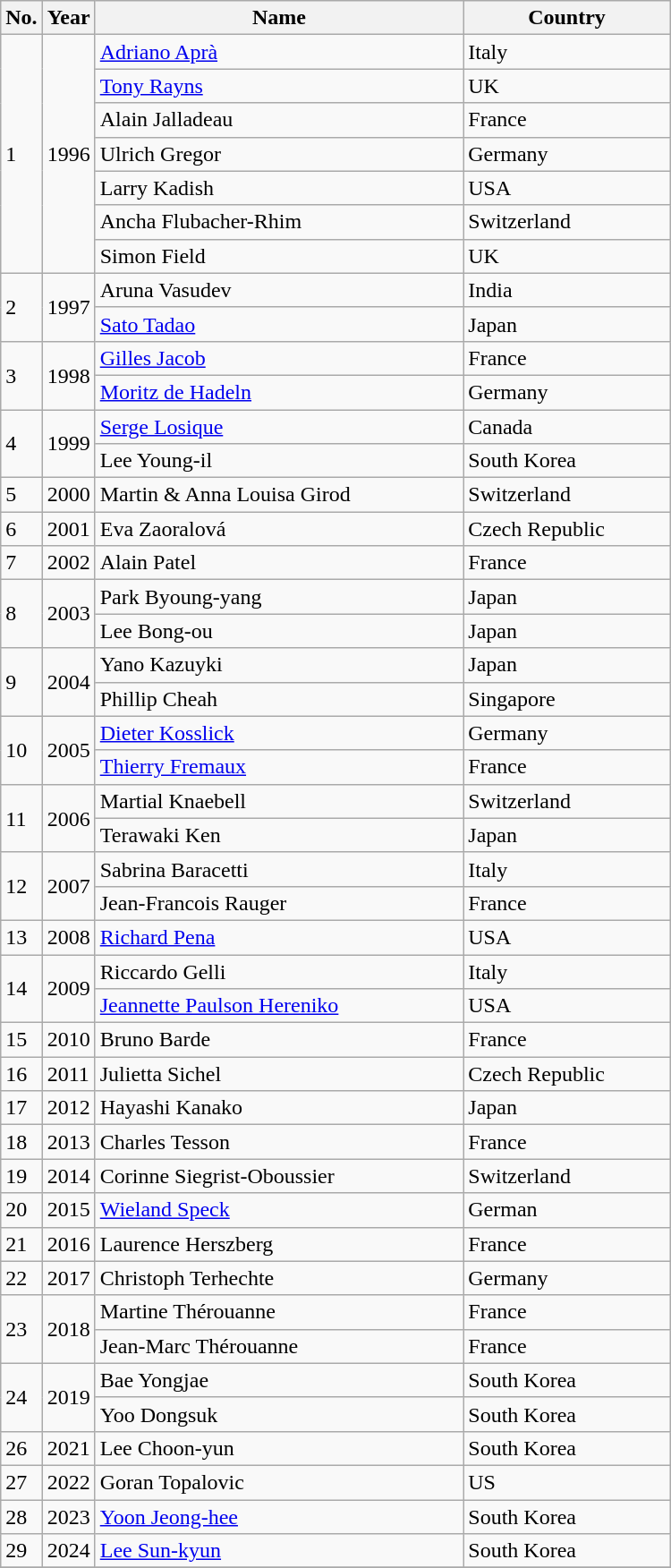<table class=wikitable style="width:500px">
<tr>
<th width=10>No.</th>
<th width=10>Year</th>
<th>Name</th>
<th>Country</th>
</tr>
<tr>
<td rowspan=7>1</td>
<td rowspan=7>1996</td>
<td><a href='#'>Adriano Aprà</a></td>
<td>Italy</td>
</tr>
<tr>
<td><a href='#'>Tony Rayns</a></td>
<td>UK</td>
</tr>
<tr>
<td>Alain Jalladeau</td>
<td>France</td>
</tr>
<tr>
<td>Ulrich Gregor</td>
<td>Germany</td>
</tr>
<tr>
<td>Larry Kadish</td>
<td>USA</td>
</tr>
<tr>
<td>Ancha Flubacher-Rhim</td>
<td>Switzerland</td>
</tr>
<tr>
<td>Simon Field</td>
<td>UK</td>
</tr>
<tr>
<td rowspan=2>2</td>
<td rowspan=2>1997</td>
<td>Aruna Vasudev</td>
<td>India</td>
</tr>
<tr>
<td><a href='#'>Sato Tadao</a></td>
<td>Japan</td>
</tr>
<tr>
<td rowspan=2>3</td>
<td rowspan=2>1998</td>
<td><a href='#'>Gilles Jacob</a></td>
<td>France</td>
</tr>
<tr>
<td><a href='#'>Moritz de Hadeln</a></td>
<td>Germany</td>
</tr>
<tr>
<td rowspan=2>4</td>
<td rowspan=2>1999</td>
<td><a href='#'>Serge Losique</a></td>
<td>Canada</td>
</tr>
<tr>
<td>Lee Young-il</td>
<td>South Korea</td>
</tr>
<tr>
<td>5</td>
<td>2000</td>
<td>Martin & Anna Louisa Girod</td>
<td>Switzerland</td>
</tr>
<tr>
<td>6</td>
<td>2001</td>
<td>Eva Zaoralová</td>
<td>Czech Republic</td>
</tr>
<tr>
<td>7</td>
<td>2002</td>
<td>Alain Patel</td>
<td>France</td>
</tr>
<tr>
<td rowspan=2>8</td>
<td rowspan=2>2003</td>
<td>Park Byoung-yang</td>
<td>Japan</td>
</tr>
<tr>
<td>Lee Bong-ou</td>
<td>Japan</td>
</tr>
<tr>
<td rowspan=2>9</td>
<td rowspan=2>2004</td>
<td>Yano Kazuyki</td>
<td>Japan</td>
</tr>
<tr>
<td>Phillip Cheah</td>
<td>Singapore</td>
</tr>
<tr>
<td rowspan=2>10</td>
<td rowspan=2>2005</td>
<td><a href='#'>Dieter Kosslick</a></td>
<td>Germany</td>
</tr>
<tr>
<td><a href='#'>Thierry Fremaux</a></td>
<td>France</td>
</tr>
<tr>
<td rowspan=2>11</td>
<td rowspan=2>2006</td>
<td>Martial Knaebell</td>
<td>Switzerland</td>
</tr>
<tr>
<td>Terawaki Ken</td>
<td>Japan</td>
</tr>
<tr>
<td rowspan=2>12</td>
<td rowspan=2>2007</td>
<td>Sabrina Baracetti</td>
<td>Italy</td>
</tr>
<tr>
<td>Jean-Francois Rauger</td>
<td>France</td>
</tr>
<tr>
<td>13</td>
<td>2008</td>
<td><a href='#'>Richard Pena</a></td>
<td>USA</td>
</tr>
<tr>
<td rowspan=2>14</td>
<td rowspan=2>2009</td>
<td>Riccardo Gelli</td>
<td>Italy</td>
</tr>
<tr>
<td><a href='#'>Jeannette Paulson Hereniko</a></td>
<td>USA</td>
</tr>
<tr>
<td>15</td>
<td>2010</td>
<td>Bruno Barde</td>
<td>France</td>
</tr>
<tr>
<td>16</td>
<td>2011</td>
<td>Julietta Sichel</td>
<td>Czech Republic</td>
</tr>
<tr>
<td>17</td>
<td>2012</td>
<td>Hayashi Kanako</td>
<td>Japan</td>
</tr>
<tr>
<td>18</td>
<td>2013</td>
<td>Charles Tesson</td>
<td>France</td>
</tr>
<tr>
<td>19</td>
<td>2014</td>
<td>Corinne Siegrist-Oboussier</td>
<td>Switzerland</td>
</tr>
<tr>
<td>20</td>
<td>2015</td>
<td><a href='#'>Wieland Speck</a></td>
<td>German</td>
</tr>
<tr>
<td>21</td>
<td>2016</td>
<td>Laurence Herszberg</td>
<td>France</td>
</tr>
<tr>
<td>22</td>
<td>2017</td>
<td>Christoph Terhechte</td>
<td>Germany</td>
</tr>
<tr>
<td rowspan=2>23</td>
<td rowspan=2>2018</td>
<td>Martine Thérouanne</td>
<td>France</td>
</tr>
<tr>
<td>Jean-Marc Thérouanne</td>
<td>France</td>
</tr>
<tr>
<td rowspan=2>24</td>
<td rowspan=2>2019</td>
<td>Bae Yongjae</td>
<td>South Korea</td>
</tr>
<tr>
<td>Yoo Dongsuk</td>
<td>South Korea</td>
</tr>
<tr>
<td>26</td>
<td>2021</td>
<td>Lee Choon-yun</td>
<td>South Korea</td>
</tr>
<tr>
<td>27</td>
<td>2022</td>
<td>Goran Topalovic</td>
<td>US</td>
</tr>
<tr>
<td>28</td>
<td>2023</td>
<td><a href='#'>Yoon Jeong-hee</a></td>
<td>South Korea</td>
</tr>
<tr>
<td>29</td>
<td>2024</td>
<td><a href='#'>Lee Sun-kyun</a></td>
<td>South Korea</td>
</tr>
<tr>
</tr>
</table>
